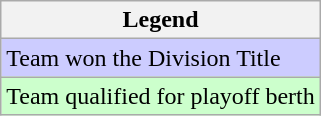<table class="wikitable">
<tr>
<th>Legend</th>
</tr>
<tr style="background:#ccf;">
<td>Team won the Division Title</td>
</tr>
<tr style="background:#cfc;">
<td>Team qualified for playoff berth</td>
</tr>
</table>
